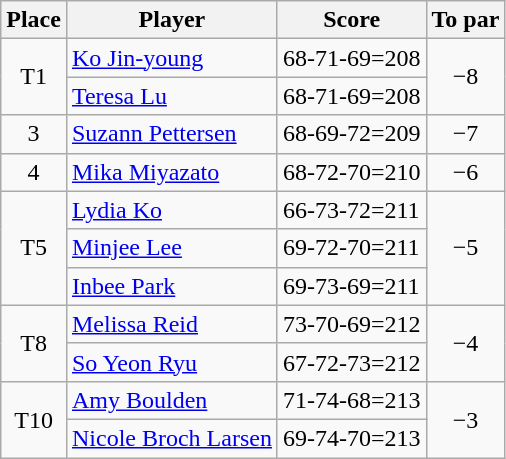<table class="wikitable">
<tr>
<th>Place</th>
<th>Player</th>
<th>Score</th>
<th>To par</th>
</tr>
<tr>
<td rowspan=2 align=center>T1</td>
<td> <a href='#'>Ko Jin-young</a></td>
<td>68-71-69=208</td>
<td rowspan=2 align=center>−8</td>
</tr>
<tr>
<td> <a href='#'>Teresa Lu</a></td>
<td>68-71-69=208</td>
</tr>
<tr>
<td align=center>3</td>
<td> <a href='#'>Suzann Pettersen</a></td>
<td>68-69-72=209</td>
<td align=center>−7</td>
</tr>
<tr>
<td align=center>4</td>
<td> <a href='#'>Mika Miyazato</a></td>
<td>68-72-70=210</td>
<td align=center>−6</td>
</tr>
<tr>
<td rowspan=3 align=center>T5</td>
<td> <a href='#'>Lydia Ko</a></td>
<td>66-73-72=211</td>
<td rowspan=3 align=center>−5</td>
</tr>
<tr>
<td> <a href='#'>Minjee Lee</a></td>
<td>69-72-70=211</td>
</tr>
<tr>
<td> <a href='#'>Inbee Park</a></td>
<td>69-73-69=211</td>
</tr>
<tr>
<td rowspan=2 align=center>T8</td>
<td> <a href='#'>Melissa Reid</a></td>
<td>73-70-69=212</td>
<td rowspan=2 align=center>−4</td>
</tr>
<tr>
<td> <a href='#'>So Yeon Ryu</a></td>
<td>67-72-73=212</td>
</tr>
<tr>
<td rowspan=2 align=center>T10</td>
<td> <a href='#'>Amy Boulden</a></td>
<td>71-74-68=213</td>
<td rowspan=2 align=center>−3</td>
</tr>
<tr>
<td> <a href='#'>Nicole Broch Larsen</a></td>
<td>69-74-70=213</td>
</tr>
</table>
